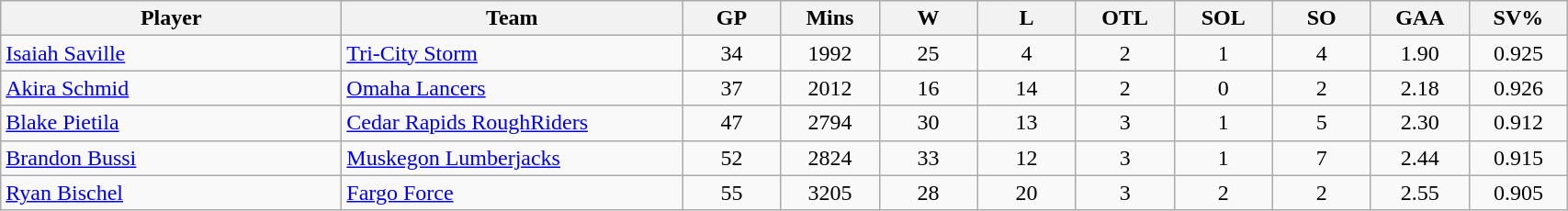<table class="wikitable sortable" style="text-align: center">
<tr>
<td class="unsortable" align=center bgcolor=#F2F2F2 style="width: 15em"><strong>Player</strong></td>
<th style="width: 15em">Team</th>
<th style="width: 4em">GP</th>
<th style="width: 4em">Mins</th>
<th style="width: 4em">W</th>
<th style="width: 4em">L</th>
<th style="width: 4em">OTL</th>
<th style="width: 4em">SOL</th>
<th style="width: 4em">SO</th>
<th style="width: 4em">GAA</th>
<th style="width: 4em">SV%</th>
</tr>
<tr>
<td align=left><a href='#'>Isaiah Saville</a></td>
<td align=left><a href='#'>Tri-City Storm</a></td>
<td>34</td>
<td>1992</td>
<td>25</td>
<td>4</td>
<td>2</td>
<td>1</td>
<td>4</td>
<td>1.90</td>
<td>0.925</td>
</tr>
<tr>
<td align=left><a href='#'>Akira Schmid</a></td>
<td align=left><a href='#'>Omaha Lancers</a></td>
<td>37</td>
<td>2012</td>
<td>16</td>
<td>14</td>
<td>2</td>
<td>0</td>
<td>2</td>
<td>2.18</td>
<td>0.926</td>
</tr>
<tr>
<td align=left><a href='#'>Blake Pietila</a></td>
<td align=left><a href='#'>Cedar Rapids RoughRiders</a></td>
<td>47</td>
<td>2794</td>
<td>30</td>
<td>13</td>
<td>3</td>
<td>1</td>
<td>5</td>
<td>2.30</td>
<td>0.912</td>
</tr>
<tr>
<td align=left><a href='#'>Brandon Bussi</a></td>
<td align=left><a href='#'>Muskegon Lumberjacks</a></td>
<td>52</td>
<td>2824</td>
<td>33</td>
<td>12</td>
<td>3</td>
<td>1</td>
<td>7</td>
<td>2.44</td>
<td>0.915</td>
</tr>
<tr>
<td align=left><a href='#'>Ryan Bischel</a></td>
<td align=left><a href='#'>Fargo Force</a></td>
<td>55</td>
<td>3205</td>
<td>28</td>
<td>20</td>
<td>3</td>
<td>2</td>
<td>2</td>
<td>2.55</td>
<td>0.905</td>
</tr>
</table>
